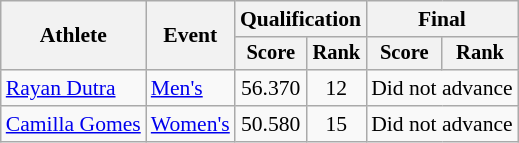<table class="wikitable" style="font-size:90%">
<tr>
<th rowspan="2">Athlete</th>
<th rowspan="2">Event</th>
<th colspan="2">Qualification</th>
<th colspan="2">Final</th>
</tr>
<tr style="font-size:95%">
<th>Score</th>
<th>Rank</th>
<th>Score</th>
<th>Rank</th>
</tr>
<tr align=center>
<td align=left><a href='#'>Rayan Dutra</a></td>
<td align=left><a href='#'>Men's</a></td>
<td>56.370</td>
<td>12</td>
<td colspan=2>Did not advance</td>
</tr>
<tr align=center>
<td align=left><a href='#'>Camilla Gomes</a></td>
<td align=left><a href='#'>Women's</a></td>
<td>50.580</td>
<td>15</td>
<td colspan=2>Did not advance</td>
</tr>
</table>
